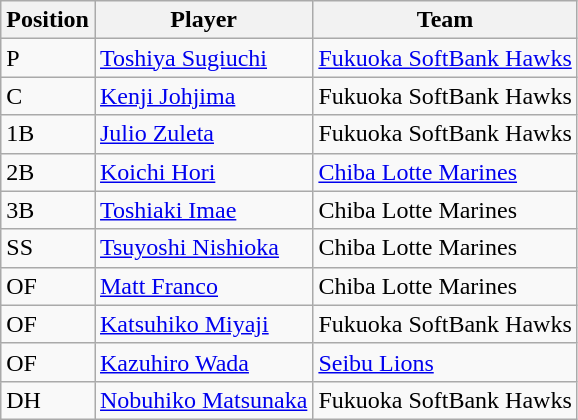<table class="wikitable">
<tr>
<th>Position</th>
<th>Player</th>
<th>Team</th>
</tr>
<tr>
<td>P</td>
<td><a href='#'>Toshiya Sugiuchi</a></td>
<td><a href='#'>Fukuoka SoftBank Hawks</a></td>
</tr>
<tr>
<td>C</td>
<td><a href='#'>Kenji Johjima</a></td>
<td>Fukuoka SoftBank Hawks</td>
</tr>
<tr>
<td>1B</td>
<td><a href='#'>Julio Zuleta</a></td>
<td>Fukuoka SoftBank Hawks</td>
</tr>
<tr>
<td>2B</td>
<td><a href='#'>Koichi Hori</a></td>
<td><a href='#'>Chiba Lotte Marines</a></td>
</tr>
<tr>
<td>3B</td>
<td><a href='#'>Toshiaki Imae</a></td>
<td>Chiba Lotte Marines</td>
</tr>
<tr>
<td>SS</td>
<td><a href='#'>Tsuyoshi Nishioka</a></td>
<td>Chiba Lotte Marines</td>
</tr>
<tr>
<td>OF</td>
<td><a href='#'>Matt Franco</a></td>
<td>Chiba Lotte Marines</td>
</tr>
<tr>
<td>OF</td>
<td><a href='#'>Katsuhiko Miyaji</a></td>
<td>Fukuoka SoftBank Hawks</td>
</tr>
<tr>
<td>OF</td>
<td><a href='#'>Kazuhiro Wada</a></td>
<td><a href='#'>Seibu Lions</a></td>
</tr>
<tr>
<td>DH</td>
<td><a href='#'>Nobuhiko Matsunaka</a></td>
<td>Fukuoka SoftBank Hawks</td>
</tr>
</table>
